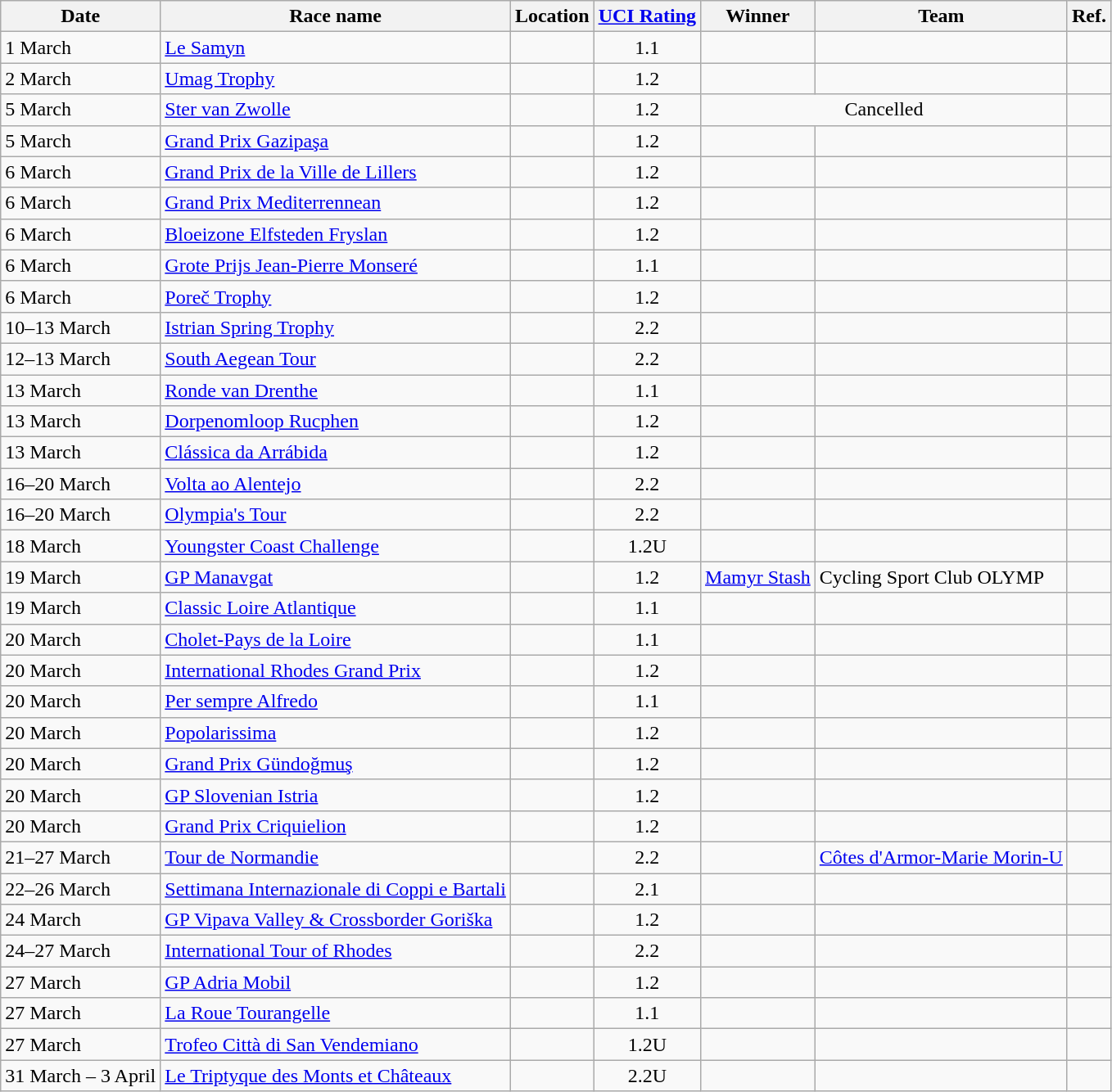<table class="wikitable sortable">
<tr>
<th>Date</th>
<th>Race name</th>
<th>Location</th>
<th><a href='#'>UCI Rating</a></th>
<th>Winner</th>
<th>Team</th>
<th class="unsortable">Ref.</th>
</tr>
<tr>
<td>1 March</td>
<td><a href='#'>Le Samyn</a></td>
<td></td>
<td align="center">1.1</td>
<td></td>
<td></td>
<td align="center"></td>
</tr>
<tr>
<td>2 March</td>
<td><a href='#'>Umag Trophy</a></td>
<td></td>
<td align="center">1.2</td>
<td></td>
<td></td>
<td align="center"></td>
</tr>
<tr>
<td>5 March</td>
<td><a href='#'>Ster van Zwolle</a></td>
<td></td>
<td align="center">1.2</td>
<td data-sort-value="0" align="center" colspan="2">Cancelled</td>
<td align="center"></td>
</tr>
<tr>
<td>5 March</td>
<td><a href='#'>Grand Prix Gazipaşa</a></td>
<td></td>
<td align="center">1.2</td>
<td></td>
<td></td>
<td align="center"></td>
</tr>
<tr>
<td>6 March</td>
<td><a href='#'>Grand Prix de la Ville de Lillers</a></td>
<td></td>
<td align="center">1.2</td>
<td></td>
<td></td>
<td align="center"></td>
</tr>
<tr>
<td>6 March</td>
<td><a href='#'>Grand Prix Mediterrennean</a></td>
<td></td>
<td align="center">1.2</td>
<td></td>
<td></td>
<td align="center"></td>
</tr>
<tr>
<td>6 March</td>
<td><a href='#'>Bloeizone Elfsteden Fryslan</a></td>
<td></td>
<td align="center">1.2</td>
<td></td>
<td></td>
<td align="center"></td>
</tr>
<tr>
<td>6 March</td>
<td><a href='#'>Grote Prijs Jean-Pierre Monseré</a></td>
<td></td>
<td align="center">1.1</td>
<td></td>
<td></td>
<td align="center"></td>
</tr>
<tr>
<td>6 March</td>
<td><a href='#'>Poreč Trophy</a></td>
<td></td>
<td align="center">1.2</td>
<td></td>
<td></td>
<td align="center"></td>
</tr>
<tr>
<td>10–13 March</td>
<td><a href='#'>Istrian Spring Trophy</a></td>
<td></td>
<td align="center">2.2</td>
<td></td>
<td></td>
<td align="center"></td>
</tr>
<tr>
<td>12–13 March</td>
<td><a href='#'>South Aegean Tour</a></td>
<td></td>
<td align="center">2.2</td>
<td></td>
<td></td>
<td align="center"></td>
</tr>
<tr>
<td>13 March</td>
<td><a href='#'>Ronde van Drenthe</a></td>
<td></td>
<td align="center">1.1</td>
<td></td>
<td></td>
<td align="center"></td>
</tr>
<tr>
<td>13 March</td>
<td><a href='#'>Dorpenomloop Rucphen</a></td>
<td></td>
<td align="center">1.2</td>
<td></td>
<td></td>
<td align="center"></td>
</tr>
<tr>
<td>13 March</td>
<td><a href='#'>Clássica da Arrábida</a></td>
<td></td>
<td align="center">1.2</td>
<td></td>
<td></td>
<td align="center"></td>
</tr>
<tr>
<td>16–20 March</td>
<td><a href='#'>Volta ao Alentejo</a></td>
<td></td>
<td align="center">2.2</td>
<td></td>
<td></td>
<td align="center"></td>
</tr>
<tr>
<td>16–20 March</td>
<td><a href='#'>Olympia's Tour</a></td>
<td></td>
<td align="center">2.2</td>
<td></td>
<td></td>
<td align="center"></td>
</tr>
<tr>
<td>18 March</td>
<td><a href='#'>Youngster Coast Challenge</a></td>
<td></td>
<td align="center">1.2U</td>
<td></td>
<td></td>
<td align="center"></td>
</tr>
<tr>
<td>19 March</td>
<td><a href='#'>GP Manavgat</a></td>
<td></td>
<td align="center">1.2</td>
<td> <a href='#'>Mamyr Stash</a></td>
<td>Cycling Sport Club OLYMP</td>
<td align="center"></td>
</tr>
<tr>
<td>19 March</td>
<td><a href='#'>Classic Loire Atlantique</a></td>
<td></td>
<td align="center">1.1</td>
<td></td>
<td></td>
<td align="center"></td>
</tr>
<tr>
<td>20 March</td>
<td><a href='#'>Cholet-Pays de la Loire</a></td>
<td></td>
<td align="center">1.1</td>
<td></td>
<td></td>
<td align="center"></td>
</tr>
<tr>
<td>20 March</td>
<td><a href='#'>International Rhodes Grand Prix</a></td>
<td></td>
<td align="center">1.2</td>
<td></td>
<td></td>
<td align="center"></td>
</tr>
<tr>
<td>20 March</td>
<td><a href='#'>Per sempre Alfredo</a></td>
<td></td>
<td align="center">1.1</td>
<td></td>
<td></td>
<td align="center"></td>
</tr>
<tr>
<td>20 March</td>
<td><a href='#'>Popolarissima</a></td>
<td></td>
<td align="center">1.2</td>
<td></td>
<td></td>
<td align="center"></td>
</tr>
<tr>
<td>20 March</td>
<td><a href='#'>Grand Prix Gündoğmuş</a></td>
<td></td>
<td align="center">1.2</td>
<td></td>
<td></td>
<td align="center"></td>
</tr>
<tr>
<td>20 March</td>
<td><a href='#'>GP Slovenian Istria</a></td>
<td></td>
<td align="center">1.2</td>
<td></td>
<td></td>
<td align="center"></td>
</tr>
<tr>
<td>20 March</td>
<td><a href='#'>Grand Prix Criquielion</a></td>
<td></td>
<td align="center">1.2</td>
<td></td>
<td></td>
<td align="center"></td>
</tr>
<tr>
<td>21–27 March</td>
<td><a href='#'>Tour de Normandie</a></td>
<td></td>
<td align="center">2.2</td>
<td></td>
<td><a href='#'>Côtes d'Armor-Marie Morin-U</a></td>
<td align="center"></td>
</tr>
<tr>
<td>22–26 March</td>
<td><a href='#'>Settimana Internazionale di Coppi e Bartali</a></td>
<td></td>
<td align="center">2.1</td>
<td></td>
<td></td>
<td align="center"></td>
</tr>
<tr>
<td>24 March</td>
<td><a href='#'>GP Vipava Valley & Crossborder Goriška</a></td>
<td></td>
<td align="center">1.2</td>
<td></td>
<td></td>
<td align="center"></td>
</tr>
<tr>
<td>24–27 March</td>
<td><a href='#'>International Tour of Rhodes</a></td>
<td></td>
<td align="center">2.2</td>
<td></td>
<td></td>
<td align="center"></td>
</tr>
<tr>
<td>27 March</td>
<td><a href='#'>GP Adria Mobil</a></td>
<td></td>
<td align="center">1.2</td>
<td></td>
<td></td>
<td align="center"></td>
</tr>
<tr>
<td>27 March</td>
<td><a href='#'>La Roue Tourangelle</a></td>
<td></td>
<td align="center">1.1</td>
<td></td>
<td></td>
<td align="center"></td>
</tr>
<tr>
<td>27 March</td>
<td><a href='#'>Trofeo Città di San Vendemiano</a></td>
<td></td>
<td align="center">1.2U</td>
<td></td>
<td></td>
<td align="center"></td>
</tr>
<tr>
<td>31 March – 3 April</td>
<td><a href='#'>Le Triptyque des Monts et Châteaux</a></td>
<td></td>
<td align="center">2.2U</td>
<td></td>
<td></td>
<td align="center"></td>
</tr>
</table>
